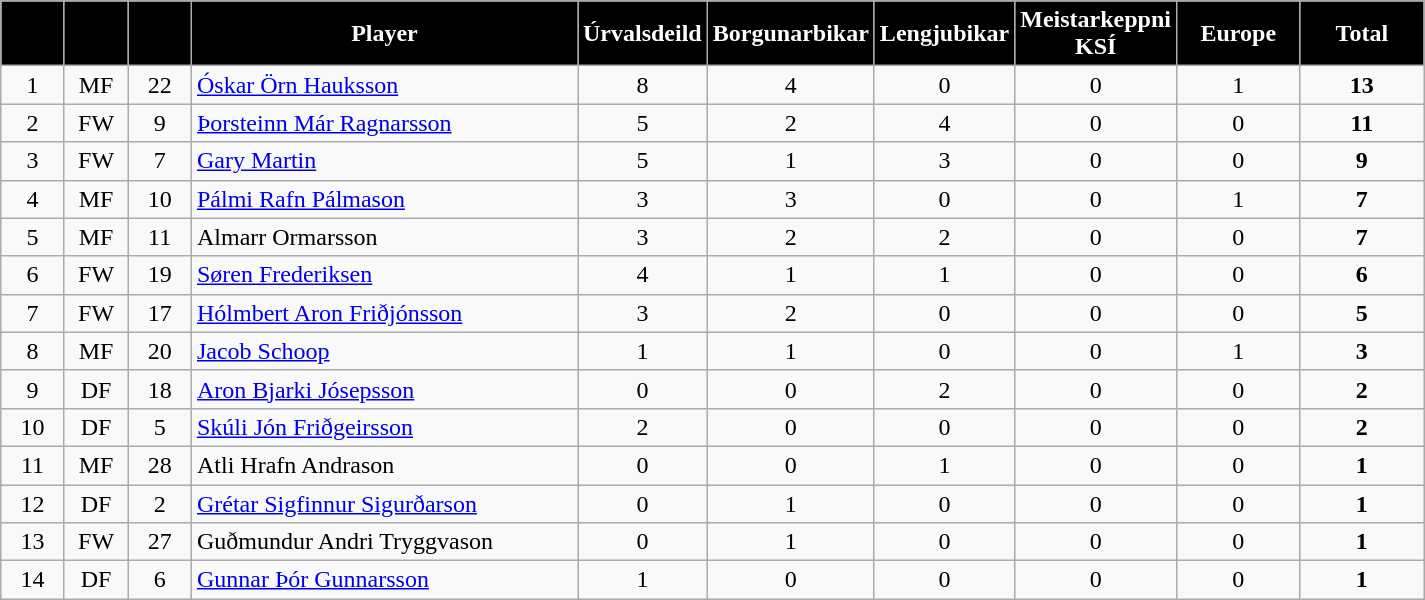<table class="wikitable" style="text-align:center;">
<tr>
<th style="background:#000000; color:white; width:35px;"></th>
<th style="background:#000000; color:white; width:35px;"></th>
<th style="background:#000000; color:white; width:35px;"></th>
<th style="background:#000000; color:white; width:250px;">Player</th>
<th style="background:#000000; color:white; width:75px;">Úrvalsdeild</th>
<th style="background:#000000; color:white; width:75px;">Borgunarbikar</th>
<th style="background:#000000; color:white; width:75px;">Lengjubikar</th>
<th style="background:#000000; color:white; width:75px;">Meistarkeppni KSÍ</th>
<th style="background:#000000; color:white; width:75px;">Europe</th>
<th style="background:#000000; color:white; width:75px;"><strong>Total</strong></th>
</tr>
<tr>
<td rowspan=1>1</td>
<td>MF</td>
<td>22</td>
<td align=left> <a href='#'>Óskar Örn Hauksson</a></td>
<td>8</td>
<td>4</td>
<td>0</td>
<td>0</td>
<td>1</td>
<td><strong>13</strong></td>
</tr>
<tr>
<td rowspan=1>2</td>
<td>FW</td>
<td>9</td>
<td align=left> <a href='#'>Þorsteinn Már Ragnarsson</a></td>
<td>5</td>
<td>2</td>
<td>4</td>
<td>0</td>
<td>0</td>
<td><strong>11</strong></td>
</tr>
<tr>
<td rowspan=1>3</td>
<td>FW</td>
<td>7</td>
<td align=left> <a href='#'>Gary Martin</a></td>
<td>5</td>
<td>1</td>
<td>3</td>
<td>0</td>
<td>0</td>
<td><strong>9</strong></td>
</tr>
<tr>
<td rowspan=1>4</td>
<td>MF</td>
<td>10</td>
<td align=left> <a href='#'>Pálmi Rafn Pálmason</a></td>
<td>3</td>
<td>3</td>
<td>0</td>
<td>0</td>
<td>1</td>
<td><strong>7</strong></td>
</tr>
<tr>
<td rowspan=1>5</td>
<td>MF</td>
<td>11</td>
<td align=left> Almarr Ormarsson</td>
<td>3</td>
<td>2</td>
<td>2</td>
<td>0</td>
<td>0</td>
<td><strong>7</strong></td>
</tr>
<tr>
<td rowspan=1>6</td>
<td>FW</td>
<td>19</td>
<td align=left> <a href='#'>Søren Frederiksen</a></td>
<td>4</td>
<td>1</td>
<td>1</td>
<td>0</td>
<td>0</td>
<td><strong>6</strong></td>
</tr>
<tr>
<td rowspan=1>7</td>
<td>FW</td>
<td>17</td>
<td align=left> <a href='#'>Hólmbert Aron Friðjónsson</a></td>
<td>3</td>
<td>2</td>
<td>0</td>
<td>0</td>
<td>0</td>
<td><strong>5</strong></td>
</tr>
<tr>
<td rowspan=1>8</td>
<td>MF</td>
<td>20</td>
<td align=left> <a href='#'>Jacob Schoop</a></td>
<td>1</td>
<td>1</td>
<td>0</td>
<td>0</td>
<td>1</td>
<td><strong>3</strong></td>
</tr>
<tr>
<td rowspan=1>9</td>
<td>DF</td>
<td>18</td>
<td align=left> <a href='#'>Aron Bjarki Jósepsson</a></td>
<td>0</td>
<td>0</td>
<td>2</td>
<td>0</td>
<td>0</td>
<td><strong>2</strong></td>
</tr>
<tr>
<td rowspan=1>10</td>
<td>DF</td>
<td>5</td>
<td align=left> <a href='#'>Skúli Jón Friðgeirsson</a></td>
<td>2</td>
<td>0</td>
<td>0</td>
<td>0</td>
<td>0</td>
<td><strong>2</strong></td>
</tr>
<tr>
<td rowspan=1>11</td>
<td>MF</td>
<td>28</td>
<td align=left> Atli Hrafn Andrason</td>
<td>0</td>
<td>0</td>
<td>1</td>
<td>0</td>
<td>0</td>
<td><strong>1</strong></td>
</tr>
<tr>
<td rowspan=1>12</td>
<td>DF</td>
<td>2</td>
<td align=left> <a href='#'>Grétar Sigfinnur Sigurðarson</a></td>
<td>0</td>
<td>1</td>
<td>0</td>
<td>0</td>
<td>0</td>
<td><strong>1</strong></td>
</tr>
<tr>
<td rowspan=1>13</td>
<td>FW</td>
<td>27</td>
<td align=left> Guðmundur Andri Tryggvason</td>
<td>0</td>
<td>1</td>
<td>0</td>
<td>0</td>
<td>0</td>
<td><strong>1</strong></td>
</tr>
<tr>
<td rowspan=1>14</td>
<td>DF</td>
<td>6</td>
<td align=left> <a href='#'>Gunnar Þór Gunnarsson</a></td>
<td>1</td>
<td>0</td>
<td>0</td>
<td>0</td>
<td>0</td>
<td><strong>1</strong></td>
</tr>
</table>
